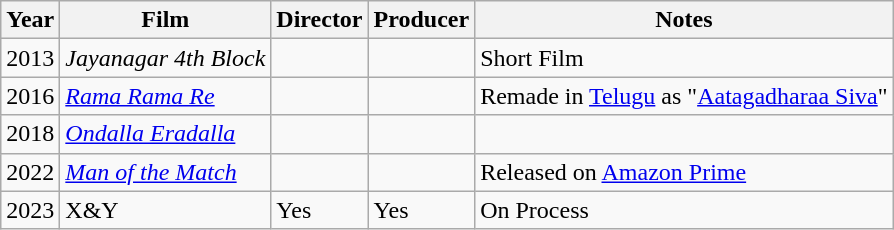<table class="wikitable">
<tr>
<th>Year</th>
<th>Film</th>
<th>Director</th>
<th>Producer</th>
<th>Notes</th>
</tr>
<tr>
<td>2013</td>
<td><em>Jayanagar 4th Block</em></td>
<td></td>
<td></td>
<td>Short Film</td>
</tr>
<tr>
<td>2016</td>
<td><a href='#'><em>Rama Rama Re</em></a></td>
<td></td>
<td></td>
<td>Remade in <a href='#'>Telugu</a> as "<a href='#'>Aatagadharaa Siva</a>"</td>
</tr>
<tr>
<td>2018</td>
<td><em><a href='#'>Ondalla Eradalla</a></em></td>
<td></td>
<td></td>
<td></td>
</tr>
<tr>
<td>2022</td>
<td><em><a href='#'>Man of the Match</a></em></td>
<td></td>
<td></td>
<td>Released on <a href='#'>Amazon Prime</a></td>
</tr>
<tr>
<td>2023</td>
<td>X&Y</td>
<td>Yes</td>
<td>Yes</td>
<td>On Process</td>
</tr>
</table>
